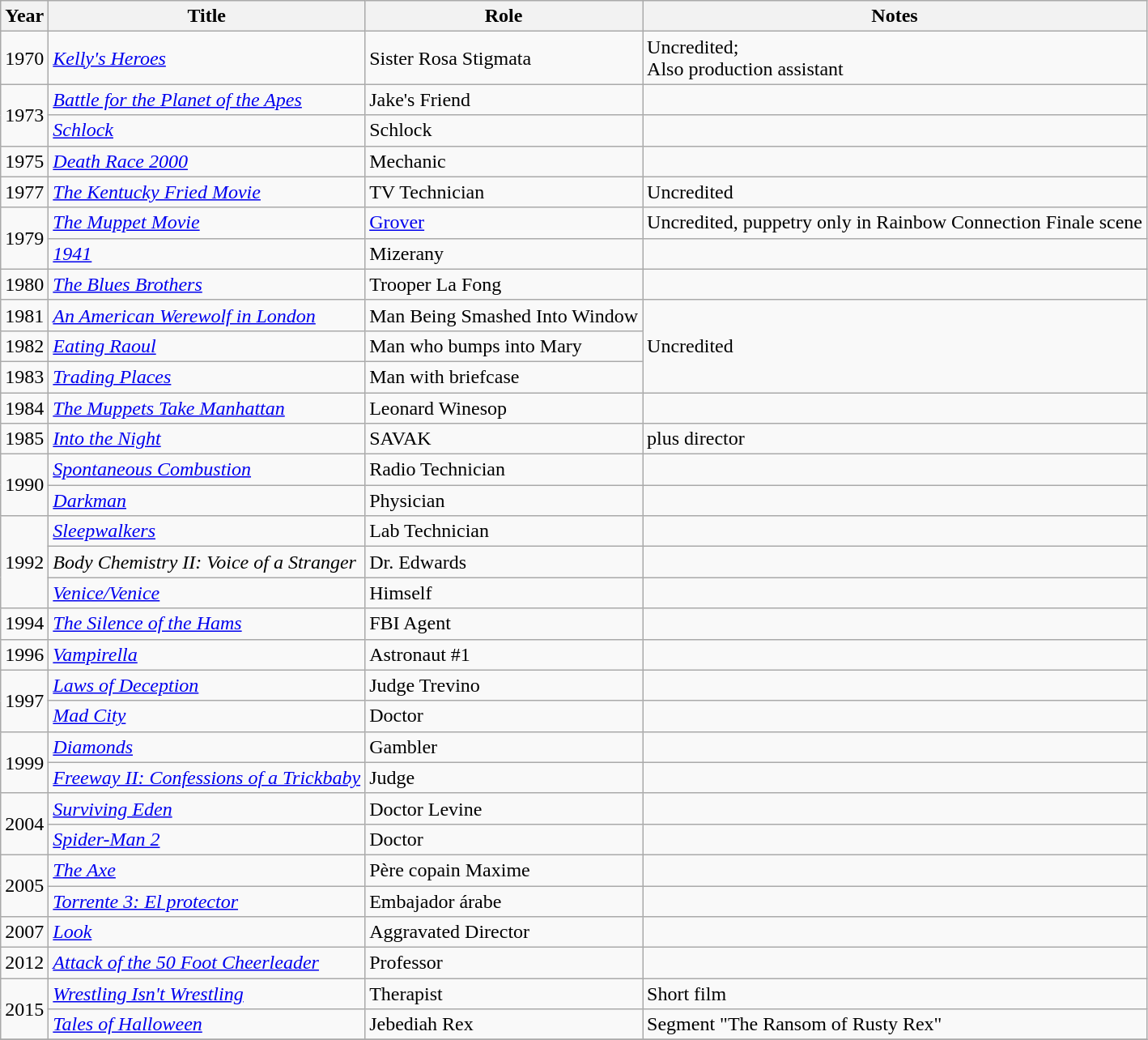<table class="wikitable">
<tr>
<th>Year</th>
<th>Title</th>
<th>Role</th>
<th>Notes</th>
</tr>
<tr>
<td>1970</td>
<td><em><a href='#'>Kelly's Heroes</a></em></td>
<td>Sister Rosa Stigmata</td>
<td>Uncredited;<br>Also production assistant</td>
</tr>
<tr>
<td rowspan=2>1973</td>
<td><em><a href='#'>Battle for the Planet of the Apes</a></em></td>
<td>Jake's Friend</td>
<td></td>
</tr>
<tr>
<td><em><a href='#'>Schlock</a></em></td>
<td>Schlock</td>
<td></td>
</tr>
<tr>
<td>1975</td>
<td><em><a href='#'>Death Race 2000</a></em></td>
<td>Mechanic</td>
<td></td>
</tr>
<tr>
<td>1977</td>
<td><em><a href='#'>The Kentucky Fried Movie</a></em></td>
<td>TV Technician</td>
<td>Uncredited</td>
</tr>
<tr>
<td rowspan=2>1979</td>
<td><em><a href='#'>The Muppet Movie</a></em></td>
<td><a href='#'>Grover</a></td>
<td>Uncredited, puppetry only in Rainbow Connection Finale scene</td>
</tr>
<tr>
<td><em><a href='#'>1941</a></em></td>
<td>Mizerany</td>
<td></td>
</tr>
<tr>
<td>1980</td>
<td><em><a href='#'>The Blues Brothers</a></em></td>
<td>Trooper La Fong</td>
<td></td>
</tr>
<tr>
<td>1981</td>
<td><em><a href='#'>An American Werewolf in London</a></em></td>
<td>Man Being Smashed Into Window</td>
<td rowspan=3>Uncredited</td>
</tr>
<tr>
<td>1982</td>
<td><em><a href='#'>Eating Raoul</a></em></td>
<td>Man who bumps into Mary</td>
</tr>
<tr>
<td>1983</td>
<td><em><a href='#'>Trading Places</a></em></td>
<td>Man with briefcase</td>
</tr>
<tr>
<td>1984</td>
<td><em><a href='#'>The Muppets Take Manhattan</a></em></td>
<td>Leonard Winesop</td>
<td></td>
</tr>
<tr>
<td>1985</td>
<td><em><a href='#'>Into the Night</a></em></td>
<td>SAVAK</td>
<td>plus director</td>
</tr>
<tr>
<td rowspan=2>1990</td>
<td><em><a href='#'>Spontaneous Combustion</a></em></td>
<td>Radio Technician</td>
<td></td>
</tr>
<tr>
<td><em><a href='#'>Darkman</a></em></td>
<td>Physician</td>
<td></td>
</tr>
<tr>
<td rowspan=3>1992</td>
<td><em><a href='#'>Sleepwalkers</a></em></td>
<td>Lab Technician</td>
<td></td>
</tr>
<tr>
<td><em>Body Chemistry II: Voice of a Stranger</em></td>
<td>Dr. Edwards</td>
<td></td>
</tr>
<tr>
<td><em><a href='#'>Venice/Venice</a></em></td>
<td>Himself</td>
<td></td>
</tr>
<tr>
<td>1994</td>
<td><em><a href='#'>The Silence of the Hams</a></em></td>
<td>FBI Agent</td>
<td></td>
</tr>
<tr>
<td>1996</td>
<td><em><a href='#'>Vampirella</a></em></td>
<td>Astronaut #1</td>
<td></td>
</tr>
<tr>
<td rowspan=2>1997</td>
<td><em><a href='#'>Laws of Deception</a></em></td>
<td>Judge Trevino</td>
<td></td>
</tr>
<tr>
<td><em><a href='#'>Mad City</a></em></td>
<td>Doctor</td>
<td></td>
</tr>
<tr>
<td rowspan=2>1999</td>
<td><em><a href='#'>Diamonds</a></em></td>
<td>Gambler</td>
<td></td>
</tr>
<tr>
<td><em><a href='#'>Freeway II: Confessions of a Trickbaby</a></em></td>
<td>Judge</td>
<td></td>
</tr>
<tr>
<td rowspan=2>2004</td>
<td><em><a href='#'>Surviving Eden</a></em></td>
<td>Doctor Levine</td>
<td></td>
</tr>
<tr>
<td><em><a href='#'>Spider-Man 2</a></em></td>
<td>Doctor</td>
<td></td>
</tr>
<tr>
<td rowspan=2>2005</td>
<td><em><a href='#'>The Axe</a></em></td>
<td>Père copain Maxime</td>
<td></td>
</tr>
<tr>
<td><em><a href='#'>Torrente 3: El protector</a></em></td>
<td>Embajador árabe</td>
<td></td>
</tr>
<tr>
<td>2007</td>
<td><em><a href='#'>Look</a></em></td>
<td>Aggravated Director</td>
<td></td>
</tr>
<tr>
<td>2012</td>
<td><em><a href='#'>Attack of the 50 Foot Cheerleader</a></em></td>
<td>Professor</td>
<td></td>
</tr>
<tr>
<td rowspan="2">2015</td>
<td><em><a href='#'>Wrestling Isn't Wrestling</a></em></td>
<td>Therapist</td>
<td>Short film</td>
</tr>
<tr>
<td><em><a href='#'>Tales of Halloween</a></em></td>
<td>Jebediah Rex</td>
<td>Segment "The Ransom of Rusty Rex"</td>
</tr>
<tr>
</tr>
</table>
